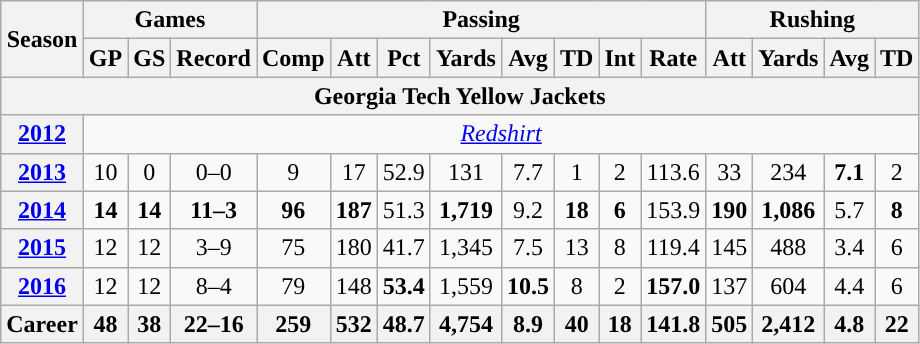<table class="wikitable" style="text-align:center;">
<tr>
<th rowspan="2">Season</th>
<th colspan="3">Games</th>
<th colspan="8">Passing</th>
<th colspan="5">Rushing</th>
</tr>
<tr>
<th>GP</th>
<th>GS</th>
<th>Record</th>
<th>Comp</th>
<th>Att</th>
<th>Pct</th>
<th>Yards</th>
<th>Avg</th>
<th>TD</th>
<th>Int</th>
<th>Rate</th>
<th>Att</th>
<th>Yards</th>
<th>Avg</th>
<th>TD</th>
</tr>
<tr>
<th colspan="16">Georgia Tech Yellow Jackets</th>
</tr>
<tr>
<th><a href='#'>2012</a></th>
<td colspan="15"><em><a href='#'>Redshirt</a> </em></td>
</tr>
<tr>
<th><a href='#'>2013</a></th>
<td>10</td>
<td>0</td>
<td>0–0</td>
<td>9</td>
<td>17</td>
<td>52.9</td>
<td>131</td>
<td>7.7</td>
<td>1</td>
<td>2</td>
<td>113.6</td>
<td>33</td>
<td>234</td>
<td><strong>7.1</strong></td>
<td>2</td>
</tr>
<tr>
<th><a href='#'>2014</a></th>
<td><strong>14</strong></td>
<td><strong>14</strong></td>
<td><strong>11–3</strong></td>
<td><strong>96</strong></td>
<td><strong>187</strong></td>
<td>51.3</td>
<td><strong>1,719</strong></td>
<td>9.2</td>
<td><strong>18</strong></td>
<td><strong>6</strong></td>
<td>153.9</td>
<td><strong>190</strong></td>
<td><strong>1,086</strong></td>
<td>5.7</td>
<td><strong>8</strong></td>
</tr>
<tr>
<th><a href='#'>2015</a></th>
<td>12</td>
<td>12</td>
<td>3–9</td>
<td>75</td>
<td>180</td>
<td>41.7</td>
<td>1,345</td>
<td>7.5</td>
<td>13</td>
<td>8</td>
<td>119.4</td>
<td>145</td>
<td>488</td>
<td>3.4</td>
<td>6</td>
</tr>
<tr>
<th><a href='#'>2016</a></th>
<td>12</td>
<td>12</td>
<td>8–4</td>
<td>79</td>
<td>148</td>
<td><strong>53.4</strong></td>
<td>1,559</td>
<td><strong>10.5</strong></td>
<td>8</td>
<td>2</td>
<td><strong>157.0</strong></td>
<td>137</td>
<td>604</td>
<td>4.4</td>
<td>6</td>
</tr>
<tr>
<th>Career</th>
<th>48</th>
<th>38</th>
<th>22–16</th>
<th>259</th>
<th>532</th>
<th>48.7</th>
<th>4,754</th>
<th>8.9</th>
<th>40</th>
<th>18</th>
<th>141.8</th>
<th>505</th>
<th>2,412</th>
<th>4.8</th>
<th>22</th>
</tr>
</table>
